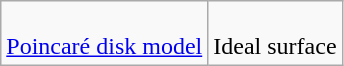<table class=wikitable>
<tr>
<td><br><a href='#'>Poincaré disk model</a></td>
<td><br>Ideal surface</td>
</tr>
</table>
